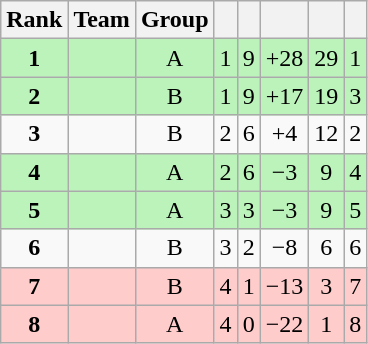<table class="wikitable sortable" style="text-align:center;">
<tr>
<th>Rank</th>
<th>Team</th>
<th>Group</th>
<th></th>
<th></th>
<th></th>
<th></th>
<th></th>
</tr>
<tr bgcolor=#BBF3BB>
<td><strong>1</strong></td>
<td align=left></td>
<td>A</td>
<td>1</td>
<td>9</td>
<td>+28</td>
<td>29</td>
<td>1</td>
</tr>
<tr bgcolor=#BBF3BB>
<td><strong>2</strong></td>
<td align=left></td>
<td>B</td>
<td>1</td>
<td>9</td>
<td>+17</td>
<td>19</td>
<td>3</td>
</tr>
<tr>
<td><strong>3</strong></td>
<td align=left></td>
<td>B</td>
<td>2</td>
<td>6</td>
<td>+4</td>
<td>12</td>
<td>2</td>
</tr>
<tr bgcolor=#BBF3BB>
<td><strong>4</strong></td>
<td align=left></td>
<td>A</td>
<td>2</td>
<td>6</td>
<td>−3</td>
<td>9</td>
<td>4</td>
</tr>
<tr bgcolor=#BBF3BB>
<td><strong>5</strong></td>
<td align=left></td>
<td>A</td>
<td>3</td>
<td>3</td>
<td>−3</td>
<td>9</td>
<td>5</td>
</tr>
<tr>
<td><strong>6</strong></td>
<td align=left></td>
<td>B</td>
<td>3</td>
<td>2</td>
<td>−8</td>
<td>6</td>
<td>6</td>
</tr>
<tr bgcolor=#FFCCCC>
<td><strong>7</strong></td>
<td align=left></td>
<td>B</td>
<td>4</td>
<td>1</td>
<td>−13</td>
<td>3</td>
<td>7</td>
</tr>
<tr bgcolor=#FFCCCC>
<td><strong>8</strong></td>
<td align=left></td>
<td>A</td>
<td>4</td>
<td>0</td>
<td>−22</td>
<td>1</td>
<td>8</td>
</tr>
</table>
